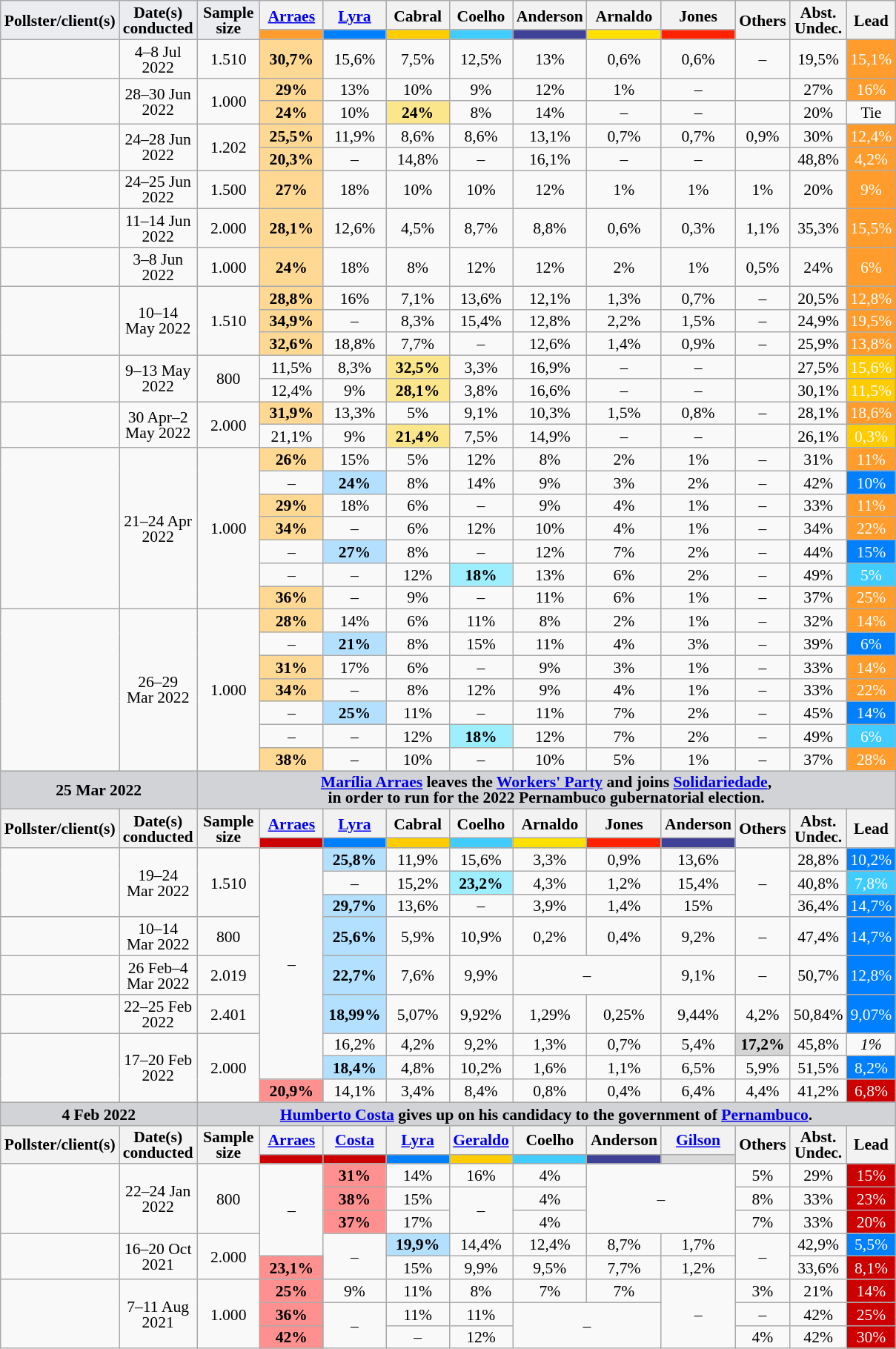<table class="wikitable sortable" style="text-align:center;font-size:90%;line-height:14px;">
<tr>
<td rowspan="2" class="unsortable" style="width:50px;background:#eaecf0;"><strong>Pollster/client(s)</strong></td>
<td rowspan="2" class="unsortable" style="width:50px;background:#eaecf0;"><strong>Date(s)<br>conducted</strong></td>
<td rowspan="2" class="unsortable" style="width:50px;background:#eaecf0;"><strong>Sample<br>size</strong></td>
<th class="unsortable" style="width:50px;"><a href='#'>Arraes</a><br></th>
<th class="unsortable" style="width:50px;"><a href='#'>Lyra</a><br></th>
<th class="unsortable" style="width:50px;"><strong>Cabral</strong><br></th>
<th class="unsortable" style="width:50px;"><strong>Coelho</strong><br></th>
<th class="unsortable" style="width:50px;"><strong>Anderson</strong><br></th>
<th class="unsortable" style="width:50px;"><strong>Arnaldo</strong><br></th>
<th class="unsortable" style="width:50px;"><strong>Jones</strong><br></th>
<th rowspan="2" class="unsortable">Others</th>
<th rowspan="2" class="unsortable">Abst.<br>Undec.</th>
<th rowspan="2" data-sort-type="number">Lead</th>
</tr>
<tr>
<th data-sort-type="number" class="sortable" style="background:#FF9C2B;"></th>
<th data-sort-type="number" class="sortable" style="background:#0080FF;"></th>
<th data-sort-type="number" class="sortable" style="background:#ffcc00;"></th>
<th data-sort-type="number" class="sortable" style="background:#40ccff;"></th>
<th data-sort-type="number" class="sortable" style="background:#3F4196;"></th>
<th data-sort-type="number" class="sortable" style="background:#FFE000;"></th>
<th data-sort-type="number" class="sortable" style="background:#FF2200;"></th>
</tr>
<tr>
<td></td>
<td>4–8 Jul 2022</td>
<td>1.510</td>
<td style="background:#ffd993;"><strong>30,7%</strong></td>
<td>15,6%</td>
<td>7,5%</td>
<td>12,5%</td>
<td>13%</td>
<td>0,6%</td>
<td>0,6%</td>
<td>–</td>
<td>19,5%</td>
<td style="background:#FF9C2B;color:#FFFFFF;">15,1%</td>
</tr>
<tr>
<td rowspan="2"></td>
<td rowspan="2">28–30 Jun 2022</td>
<td rowspan="2">1.000</td>
<td style="background:#ffd993;"><strong>29%</strong></td>
<td>13%</td>
<td>10%</td>
<td>9%</td>
<td>12%</td>
<td>1%</td>
<td>–</td>
<td></td>
<td>27%</td>
<td style="background:#FF9C2B;color:#FFFFFF;">16%</td>
</tr>
<tr>
<td style="background:#ffd993;"><strong>24%</strong></td>
<td>10%</td>
<td style="background:#fce68b;"><strong>24%</strong></td>
<td>8%</td>
<td>14%</td>
<td>–</td>
<td>–</td>
<td></td>
<td>20%</td>
<td>Tie</td>
</tr>
<tr>
<td rowspan="2"></td>
<td rowspan="2">24–28 Jun 2022</td>
<td rowspan="2">1.202</td>
<td style="background:#ffd993;"><strong>25,5%</strong></td>
<td>11,9%</td>
<td>8,6%</td>
<td>8,6%</td>
<td>13,1%</td>
<td>0,7%</td>
<td>0,7%</td>
<td>0,9%</td>
<td>30%</td>
<td style="background:#FF9C2B;color:#FFFFFF;">12,4%</td>
</tr>
<tr>
<td style="background:#ffd993;"><strong>20,3%</strong></td>
<td>–</td>
<td>14,8%</td>
<td>–</td>
<td>16,1%</td>
<td>–</td>
<td>–</td>
<td></td>
<td>48,8%</td>
<td style="background:#FF9C2B;color:#FFFFFF;">4,2%</td>
</tr>
<tr>
<td></td>
<td>24–25 Jun 2022</td>
<td>1.500</td>
<td style="background:#ffd993;"><strong>27%</strong></td>
<td>18%</td>
<td>10%</td>
<td>10%</td>
<td>12%</td>
<td>1%</td>
<td>1%</td>
<td>1%</td>
<td>20%</td>
<td style="background:#FF9C2B;color:#FFFFFF;">9%</td>
</tr>
<tr>
<td> </td>
<td>11–14 Jun 2022</td>
<td>2.000</td>
<td style="background:#ffd993;"><strong>28,1%</strong></td>
<td>12,6%</td>
<td>4,5%</td>
<td>8,7%</td>
<td>8,8%</td>
<td>0,6%</td>
<td>0,3%</td>
<td>1,1%</td>
<td>35,3%</td>
<td style="background:#FF9C2B;color:#FFFFFF;">15,5%</td>
</tr>
<tr>
<td></td>
<td>3–8 Jun 2022</td>
<td>1.000</td>
<td style="background:#ffd993;"><strong>24%</strong></td>
<td>18%</td>
<td>8%</td>
<td>12%</td>
<td>12%</td>
<td>2%</td>
<td>1%</td>
<td>0,5%</td>
<td>24%</td>
<td style="background:#FF9C2B;color:#FFFFFF;">6%</td>
</tr>
<tr>
<td rowspan="3"></td>
<td rowspan="3">10–14 May 2022</td>
<td rowspan="3">1.510</td>
<td style="background:#ffd993;"><strong>28,8%</strong></td>
<td>16%</td>
<td>7,1%</td>
<td>13,6%</td>
<td>12,1%</td>
<td>1,3%</td>
<td>0,7%</td>
<td>–</td>
<td>20,5%</td>
<td style="background:#FF9C2B;color:#FFFFFF;">12,8%</td>
</tr>
<tr>
<td style="background:#ffd993;"><strong>34,9%</strong></td>
<td>–</td>
<td>8,3%</td>
<td>15,4%</td>
<td>12,8%</td>
<td>2,2%</td>
<td>1,5%</td>
<td>–</td>
<td>24,9%</td>
<td style="background:#FF9C2B;color:#FFFFFF;">19,5%</td>
</tr>
<tr>
<td style="background:#ffd993;"><strong>32,6%</strong></td>
<td>18,8%</td>
<td>7,7%</td>
<td>–</td>
<td>12,6%</td>
<td>1,4%</td>
<td>0,9%</td>
<td>–</td>
<td>25,9%</td>
<td style="background:#FF9C2B;color:#FFFFFF;">13,8%</td>
</tr>
<tr>
<td rowspan="2"></td>
<td rowspan="2">9–13 May 2022</td>
<td rowspan="2">800</td>
<td>11,5%</td>
<td>8,3%</td>
<td style="background:#fce68b;"><strong>32,5%</strong></td>
<td>3,3%</td>
<td>16,9%</td>
<td>–</td>
<td>–</td>
<td></td>
<td>27,5%</td>
<td style="background:#ffcc00;color:#FFFFFF;">15,6%</td>
</tr>
<tr>
<td>12,4%</td>
<td>9%</td>
<td style="background:#fce68b;"><strong>28,1%</strong></td>
<td>3,8%</td>
<td>16,6%</td>
<td>–</td>
<td>–</td>
<td></td>
<td>30,1%</td>
<td style="background:#ffcc00;color:#FFFFFF;">11,5%</td>
</tr>
<tr>
<td rowspan="2"></td>
<td rowspan="2">30 Apr–2 May 2022</td>
<td rowspan="2">2.000</td>
<td style="background:#ffd993;"><strong>31,9%</strong></td>
<td>13,3%</td>
<td>5%</td>
<td>9,1%</td>
<td>10,3%</td>
<td>1,5%</td>
<td>0,8%</td>
<td>–</td>
<td>28,1%</td>
<td style="background:#FF9C2B;color:#FFFFFF;">18,6%</td>
</tr>
<tr>
<td>21,1%</td>
<td>9%</td>
<td style="background:#fce68b;"><strong>21,4%</strong></td>
<td>7,5%</td>
<td>14,9%</td>
<td>–</td>
<td>–</td>
<td></td>
<td>26,1%</td>
<td style="background:#ffcc00;color:#FFFFFF;">0,3%</td>
</tr>
<tr>
<td rowspan="7"></td>
<td rowspan="7">21–24 Apr 2022</td>
<td rowspan="7">1.000</td>
<td style="background:#ffd993;"><strong>26%</strong></td>
<td>15%</td>
<td>5%</td>
<td>12%</td>
<td>8%</td>
<td>2%</td>
<td>1%</td>
<td>–</td>
<td>31%</td>
<td style="background:#FF9C2B;color:#FFFFFF;">11%</td>
</tr>
<tr>
<td>–</td>
<td style="background:#B3E0FF;"><strong>24%</strong></td>
<td>8%</td>
<td>14%</td>
<td>9%</td>
<td>3%</td>
<td>2%</td>
<td>–</td>
<td>42%</td>
<td style="background:#0080FF;color:#FFFFFF;">10%</td>
</tr>
<tr>
<td style="background:#ffd993;"><strong>29%</strong></td>
<td>18%</td>
<td>6%</td>
<td>–</td>
<td>9%</td>
<td>4%</td>
<td>1%</td>
<td>–</td>
<td>33%</td>
<td style="background:#FF9C2B;color:#FFFFFF;">11%</td>
</tr>
<tr>
<td style="background:#ffd993;"><strong>34%</strong></td>
<td>–</td>
<td>6%</td>
<td>12%</td>
<td>10%</td>
<td>4%</td>
<td>1%</td>
<td>–</td>
<td>34%</td>
<td style="background:#FF9C2B;color:#FFFFFF;">22%</td>
</tr>
<tr>
<td>–</td>
<td style="background:#B3E0FF;"><strong>27%</strong></td>
<td>8%</td>
<td>–</td>
<td>12%</td>
<td>7%</td>
<td>2%</td>
<td>–</td>
<td>44%</td>
<td style="background:#0080FF;color:#FFFFFF;">15%</td>
</tr>
<tr>
<td>–</td>
<td>–</td>
<td>12%</td>
<td style="background:#9deeff;"><strong>18%</strong></td>
<td>13%</td>
<td>6%</td>
<td>2%</td>
<td>–</td>
<td>49%</td>
<td style="background:#40ccff;color:#FFFFFF;">5%</td>
</tr>
<tr>
<td style="background:#ffd993;"><strong>36%</strong></td>
<td>–</td>
<td>9%</td>
<td>–</td>
<td>11%</td>
<td>6%</td>
<td>1%</td>
<td>–</td>
<td>37%</td>
<td style="background:#FF9C2B;color:#FFFFFF;">25%</td>
</tr>
<tr>
<td rowspan="7"></td>
<td rowspan="7">26–29 Mar 2022</td>
<td rowspan="7">1.000</td>
<td style="background:#ffd993;"><strong>28%</strong></td>
<td>14%</td>
<td>6%</td>
<td>11%</td>
<td>8%</td>
<td>2%</td>
<td>1%</td>
<td>–</td>
<td>32%</td>
<td style="background:#FF9C2B;color:#FFFFFF;">14%</td>
</tr>
<tr>
<td>–</td>
<td style="background:#B3E0FF;"><strong>21%</strong></td>
<td>8%</td>
<td>15%</td>
<td>11%</td>
<td>4%</td>
<td>3%</td>
<td>–</td>
<td>39%</td>
<td style="background:#0080FF;color:#FFFFFF;">6%</td>
</tr>
<tr>
<td style="background:#ffd993;"><strong>31%</strong></td>
<td>17%</td>
<td>6%</td>
<td>–</td>
<td>9%</td>
<td>3%</td>
<td>1%</td>
<td>–</td>
<td>33%</td>
<td style="background:#FF9C2B;color:#FFFFFF;">14%</td>
</tr>
<tr>
<td style="background:#ffd993;"><strong>34%</strong></td>
<td>–</td>
<td>8%</td>
<td>12%</td>
<td>9%</td>
<td>4%</td>
<td>1%</td>
<td>–</td>
<td>33%</td>
<td style="background:#FF9C2B;color:#FFFFFF;">22%</td>
</tr>
<tr>
<td>–</td>
<td style="background:#B3E0FF;"><strong>25%</strong></td>
<td>11%</td>
<td>–</td>
<td>11%</td>
<td>7%</td>
<td>2%</td>
<td>–</td>
<td>45%</td>
<td style="background:#0080FF;color:#FFFFFF;">14%</td>
</tr>
<tr>
<td>–</td>
<td>–</td>
<td>12%</td>
<td style="background:#9deeff;"><strong>18%</strong></td>
<td>12%</td>
<td>7%</td>
<td>2%</td>
<td>–</td>
<td>49%</td>
<td style="background:#40ccff;color:#FFFFFF;">6%</td>
</tr>
<tr>
<td style="background:#ffd993;"><strong>38%</strong></td>
<td>–</td>
<td>10%</td>
<td>–</td>
<td>10%</td>
<td>5%</td>
<td>1%</td>
<td>–</td>
<td>37%</td>
<td style="background:#FF9C2B;color:#FFFFFF;">28%</td>
</tr>
<tr>
<th colspan="2" style="background:#d1d3d7;">25 Mar 2022</th>
<th colspan="11" style="background:#d1d3d7;"><strong><a href='#'>Marília Arraes</a> leaves the <a href='#'>Workers' Party</a> and joins <a href='#'>Solidariedade</a>, <br> in order to run for the 2022 Pernambuco gubernatorial election.</strong></th>
</tr>
<tr>
<th rowspan="2">Pollster/client(s)</th>
<th rowspan="2">Date(s)<br>conducted</th>
<th rowspan="2" data-sort-type="number">Sample<br>size</th>
<th class="unsortable" style="width:50px;"><a href='#'>Arraes</a><br></th>
<th class="unsortable" style="width:50px;"><a href='#'>Lyra</a><br></th>
<th class="unsortable" style="width:50px;"><strong>Cabral</strong><br></th>
<th class="unsortable" style="width:50px;"><strong>Coelho</strong><br></th>
<th class="unsortable" style="width:50px;"><strong>Arnaldo</strong><br></th>
<th class="unsortable" style="width:50px;"><strong>Jones</strong><br></th>
<th class="unsortable" style="width:50px;"><strong>Anderson</strong><br></th>
<th rowspan="2" class="unsortable">Others</th>
<th rowspan="2" class="unsortable">Abst.<br>Undec.</th>
<th rowspan="2" data-sort-type="number">Lead</th>
</tr>
<tr>
<th data-sort-type="number" class="sortable" style="background:#CC0000;"></th>
<th data-sort-type="number" class="sortable" style="background:#0080FF;"></th>
<th data-sort-type="number" class="sortable" style="background:#ffcc00;"></th>
<th data-sort-type="number" class="sortable" style="background:#40ccff;"></th>
<th data-sort-type="number" class="sortable" style="background:#FFE000;"></th>
<th data-sort-type="number" class="sortable" style="background:#FF2200;"></th>
<th data-sort-type="number" class="sortable" style="background:#3F4196;"></th>
</tr>
<tr>
<td rowspan="3"></td>
<td rowspan="3">19–24 Mar 2022</td>
<td rowspan="3">1.510</td>
<td rowspan="8">–</td>
<td style="background:#B3E0FF;"><strong>25,8%</strong></td>
<td>11,9%</td>
<td>15,6%</td>
<td>3,3%</td>
<td>0,9%</td>
<td>13,6%</td>
<td rowspan="3">–</td>
<td>28,8%</td>
<td style="background:#0080FF;color:#FFFFFF;">10,2%</td>
</tr>
<tr>
<td>–</td>
<td>15,2%</td>
<td style="background:#9deeff;"><strong>23,2%</strong></td>
<td>4,3%</td>
<td>1,2%</td>
<td>15,4%</td>
<td>40,8%</td>
<td style="background:#40ccff;color:#FFFFFF;">7,8%</td>
</tr>
<tr>
<td style="background:#B3E0FF;"><strong>29,7%</strong></td>
<td>13,6%</td>
<td>–</td>
<td>3,9%</td>
<td>1,4%</td>
<td>15%</td>
<td>36,4%</td>
<td style="background:#0080FF;color:#FFFFFF;">14,7%</td>
</tr>
<tr>
<td></td>
<td>10–14 Mar 2022</td>
<td>800</td>
<td style="background:#B3E0FF;"><strong>25,6%</strong></td>
<td>5,9%</td>
<td>10,9%</td>
<td>0,2%</td>
<td>0,4%</td>
<td>9,2%</td>
<td>–</td>
<td>47,4%</td>
<td style="background:#0080FF;color:#FFFFFF;">14,7%</td>
</tr>
<tr>
<td></td>
<td>26 Feb–4 Mar 2022</td>
<td>2.019</td>
<td style="background:#B3E0FF;"><strong>22,7%</strong></td>
<td>7,6%</td>
<td>9,9%</td>
<td colspan="2">–</td>
<td>9,1%</td>
<td>–</td>
<td>50,7%</td>
<td style="background:#0080FF;color:#FFFFFF;">12,8%</td>
</tr>
<tr>
<td></td>
<td>22–25 Feb 2022</td>
<td>2.401</td>
<td style="background:#B3E0FF;"><strong>18,99%</strong></td>
<td>5,07%</td>
<td>9,92%</td>
<td>1,29%</td>
<td>0,25%</td>
<td>9,44%</td>
<td>4,2%</td>
<td>50,84%</td>
<td style="background:#0080FF;color:#FFFFFF;">9,07%</td>
</tr>
<tr>
<td rowspan="3"></td>
<td rowspan="3">17–20 Feb 2022</td>
<td rowspan="3">2.000</td>
<td>16,2%</td>
<td>4,2%</td>
<td>9,2%</td>
<td>1,3%</td>
<td>0,7%</td>
<td>5,4%</td>
<td style="background:#D5D5D5;"><strong>17,2%</strong></td>
<td>45,8%</td>
<td><em>1%</em></td>
</tr>
<tr>
<td style="background:#B3E0FF;"><strong>18,4%</strong></td>
<td>4,8%</td>
<td>10,2%</td>
<td>1,6%</td>
<td>1,1%</td>
<td>6,5%</td>
<td>5,9%</td>
<td>51,5%</td>
<td style="background:#0080FF;color:#FFFFFF;">8,2%</td>
</tr>
<tr>
<td style="background:#ff9090;"><strong>20,9%</strong></td>
<td>14,1%</td>
<td>3,4%</td>
<td>8,4%</td>
<td>0,8%</td>
<td>0,4%</td>
<td>6,4%</td>
<td>4,4%</td>
<td>41,2%</td>
<td style="background:#CC0000;color:#FFFFFF;">6,8%</td>
</tr>
<tr>
<th colspan="2" style="background:#d1d3d7;">4 Feb 2022</th>
<th colspan="11" style="background:#d1d3d7;"><strong><a href='#'>Humberto Costa</a> gives up on his candidacy to the government of <a href='#'>Pernambuco</a>.</strong></th>
</tr>
<tr>
<th rowspan="2">Pollster/client(s)</th>
<th rowspan="2">Date(s)<br>conducted</th>
<th rowspan="2" data-sort-type="number">Sample<br>size</th>
<th class="unsortable" style="width:50px;"><a href='#'>Arraes</a><br></th>
<th class="unsortable" style="width:50px;"><a href='#'>Costa</a><br></th>
<th class="unsortable" style="width:50px;"><a href='#'>Lyra</a><br></th>
<th class="unsortable" style="width:50px;"><a href='#'>Geraldo</a><br></th>
<th class="unsortable" style="width:50px;"><strong>Coelho</strong><br></th>
<th class="unsortable" style="width:50px;"><strong>Anderson</strong><br></th>
<th class="unsortable" style="width:50px;"><strong><a href='#'>Gilson</a></strong><br></th>
<th rowspan="2" class="unsortable">Others</th>
<th rowspan="2" class="unsortable">Abst.<br>Undec.</th>
<th rowspan="2" data-sort-type="number">Lead</th>
</tr>
<tr>
<th data-sort-type="number" class="sortable" style="background:#CC0000;"></th>
<th data-sort-type="number" class="sortable" style="background:#CC0000;"></th>
<th data-sort-type="number" class="sortable" style="background:#0080FF;"></th>
<th data-sort-type="number" class="sortable" style="background:#ffcc00;"></th>
<th data-sort-type="number" class="sortable" style="background:#40ccff;"></th>
<th data-sort-type="number" class="sortable" style="background:#3F4196;"></th>
<th data-sort-type="number" class="sortable" style="background:#d9d9d9;"></th>
</tr>
<tr>
<td rowspan="3"></td>
<td rowspan="3">22–24 Jan 2022</td>
<td rowspan="3">800</td>
<td rowspan="4">–</td>
<td style="background:#ff9090;"><strong>31%</strong></td>
<td>14%</td>
<td>16%</td>
<td>4%</td>
<td colspan="2" rowspan="3">–</td>
<td>5%</td>
<td>29%</td>
<td style="background:#CC0000;color:#FFFFFF;">15%</td>
</tr>
<tr>
<td style="background:#ff9090;"><strong>38%</strong></td>
<td>15%</td>
<td rowspan="2">–</td>
<td>4%</td>
<td>8%</td>
<td>33%</td>
<td style="background:#CC0000;color:#FFFFFF;">23%</td>
</tr>
<tr>
<td style="background:#ff9090;"><strong>37%</strong></td>
<td>17%</td>
<td>4%</td>
<td>7%</td>
<td>33%</td>
<td style="background:#CC0000;color:#FFFFFF;">20%</td>
</tr>
<tr>
<td rowspan="2"> </td>
<td rowspan="2">16–20 Oct 2021</td>
<td rowspan="2">2.000</td>
<td rowspan="2">–</td>
<td style="background:#B3E0FF;"><strong>19,9%</strong></td>
<td>14,4%</td>
<td>12,4%</td>
<td>8,7%</td>
<td>1,7%</td>
<td rowspan="2">–</td>
<td>42,9%</td>
<td style="background:#0080FF;color:#FFFFFF;">5,5%</td>
</tr>
<tr>
<td style="background:#ff9090;"><strong>23,1%</strong></td>
<td>15%</td>
<td>9,9%</td>
<td>9,5%</td>
<td>7,7%</td>
<td>1,2%</td>
<td>33,6%</td>
<td style="background:#CC0000;color:#FFFFFF;">8,1%</td>
</tr>
<tr>
<td rowspan="3"></td>
<td rowspan="3">7–11 Aug 2021</td>
<td rowspan="3">1.000</td>
<td style="background:#ff9090;"><strong>25%</strong></td>
<td>9%</td>
<td>11%</td>
<td>8%</td>
<td>7%</td>
<td>7%</td>
<td rowspan="3">–</td>
<td>3%</td>
<td>21%</td>
<td style="background:#CC0000;color:#FFFFFF;">14%</td>
</tr>
<tr>
<td style="background:#ff9090;"><strong>36%</strong></td>
<td rowspan="2">–</td>
<td>11%</td>
<td>11%</td>
<td colspan="2" rowspan="2">–</td>
<td>–</td>
<td>42%</td>
<td style="background:#CC0000;color:#FFFFFF;">25%</td>
</tr>
<tr>
<td style="background:#ff9090;"><strong>42%</strong></td>
<td>–</td>
<td>12%</td>
<td>4%</td>
<td>42%</td>
<td style="background:#CC0000;color:#FFFFFF;">30%</td>
</tr>
</table>
